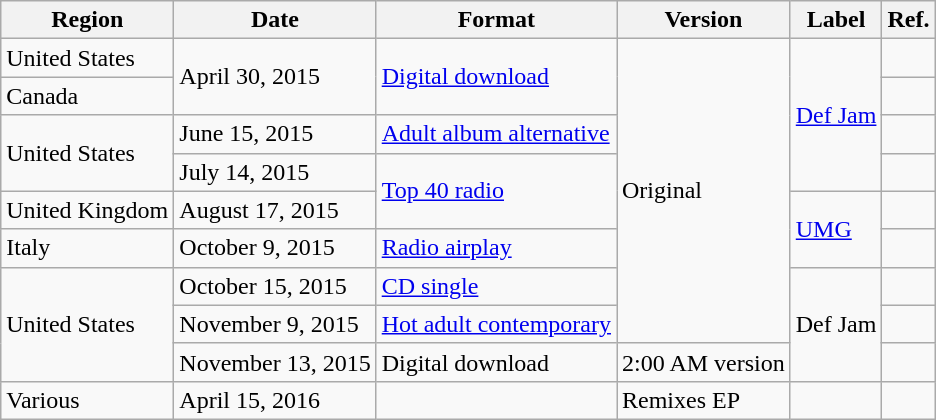<table class="wikitable">
<tr>
<th>Region</th>
<th>Date</th>
<th>Format</th>
<th>Version</th>
<th>Label</th>
<th><abbr>Ref.</abbr></th>
</tr>
<tr>
<td>United States</td>
<td rowspan="2">April 30, 2015</td>
<td rowspan="2"><a href='#'>Digital download</a></td>
<td rowspan="8">Original</td>
<td rowspan="4"><a href='#'>Def Jam</a></td>
<td></td>
</tr>
<tr>
<td>Canada</td>
<td></td>
</tr>
<tr>
<td rowspan="2">United States</td>
<td>June 15, 2015</td>
<td><a href='#'>Adult album alternative</a></td>
<td></td>
</tr>
<tr>
<td>July 14, 2015</td>
<td rowspan="2"><a href='#'>Top 40 radio</a></td>
<td></td>
</tr>
<tr>
<td>United Kingdom</td>
<td>August 17, 2015</td>
<td rowspan="2"><a href='#'>UMG</a></td>
<td></td>
</tr>
<tr>
<td>Italy</td>
<td>October 9, 2015</td>
<td><a href='#'>Radio airplay</a></td>
<td></td>
</tr>
<tr>
<td rowspan="3">United States</td>
<td>October 15, 2015</td>
<td><a href='#'>CD single</a></td>
<td rowspan="3">Def Jam</td>
<td></td>
</tr>
<tr>
<td>November 9, 2015</td>
<td><a href='#'>Hot adult contemporary</a></td>
<td></td>
</tr>
<tr>
<td>November 13, 2015</td>
<td>Digital download</td>
<td>2:00 AM version</td>
<td></td>
</tr>
<tr>
<td>Various</td>
<td>April 15, 2016</td>
<td></td>
<td>Remixes EP</td>
<td></td>
<td></td>
</tr>
</table>
